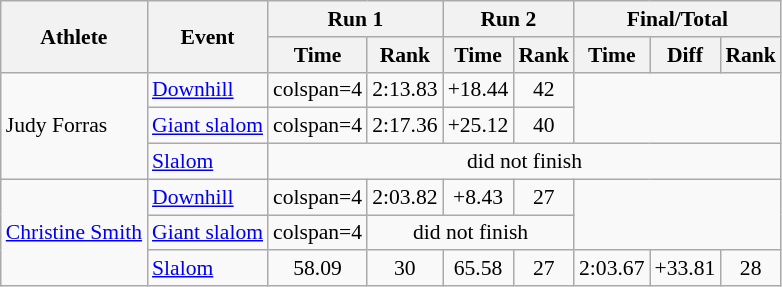<table class="wikitable" style="font-size:90%">
<tr>
<th rowspan="2">Athlete</th>
<th rowspan="2">Event</th>
<th colspan="2">Run 1</th>
<th colspan="2">Run 2</th>
<th colspan="3">Final/Total</th>
</tr>
<tr>
<th>Time</th>
<th>Rank</th>
<th>Time</th>
<th>Rank</th>
<th>Time</th>
<th>Diff</th>
<th>Rank</th>
</tr>
<tr align="center">
<td align="left" rowspan=3>Judy Forras</td>
<td align="left"><a href='#'>Downhill</a></td>
<td>colspan=4 </td>
<td>2:13.83</td>
<td>+18.44</td>
<td>42</td>
</tr>
<tr align="center">
<td align="left"><a href='#'>Giant slalom</a></td>
<td>colspan=4 </td>
<td>2:17.36</td>
<td>+25.12</td>
<td>40</td>
</tr>
<tr align="center">
<td align="left"><a href='#'>Slalom</a></td>
<td colspan=7>did not finish</td>
</tr>
<tr align="center">
<td align="left" rowspan=3><a href='#'>Christine Smith</a></td>
<td align="left"><a href='#'>Downhill</a></td>
<td>colspan=4 </td>
<td>2:03.82</td>
<td>+8.43</td>
<td>27</td>
</tr>
<tr align="center">
<td align="left"><a href='#'>Giant slalom</a></td>
<td>colspan=4 </td>
<td colspan=3>did not finish</td>
</tr>
<tr align="center">
<td align="left"><a href='#'>Slalom</a></td>
<td>58.09</td>
<td>30</td>
<td>65.58</td>
<td>27</td>
<td>2:03.67</td>
<td>+33.81</td>
<td>28</td>
</tr>
</table>
